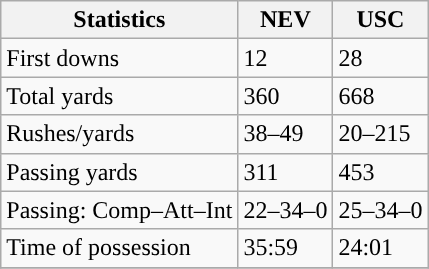<table class="wikitable" style="float: left;">
<tr>
<th>Statistics</th>
<th>NEV</th>
<th>USC</th>
</tr>
<tr>
<td>First downs</td>
<td>12</td>
<td>28</td>
</tr>
<tr>
<td>Total yards</td>
<td>360</td>
<td>668</td>
</tr>
<tr>
<td>Rushes/yards</td>
<td>38–49</td>
<td>20–215</td>
</tr>
<tr>
<td>Passing yards</td>
<td>311</td>
<td>453</td>
</tr>
<tr>
<td>Passing: Comp–Att–Int</td>
<td>22–34–0</td>
<td>25–34–0</td>
</tr>
<tr>
<td>Time of possession</td>
<td>35:59</td>
<td>24:01</td>
</tr>
<tr>
</tr>
</table>
